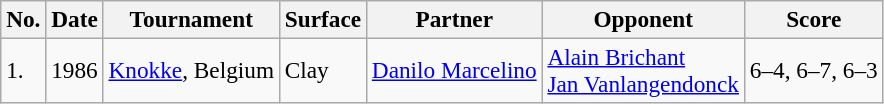<table class="sortable wikitable" style=font-size:97%>
<tr>
<th>No.</th>
<th>Date</th>
<th>Tournament</th>
<th>Surface</th>
<th>Partner</th>
<th>Opponent</th>
<th>Score</th>
</tr>
<tr>
<td>1.</td>
<td>1986</td>
<td><a href='#'>Knokke</a>, Belgium</td>
<td>Clay</td>
<td> <a href='#'>Danilo Marcelino</a></td>
<td> <a href='#'>Alain Brichant</a><br> <a href='#'>Jan Vanlangendonck</a></td>
<td>6–4, 6–7, 6–3</td>
</tr>
</table>
